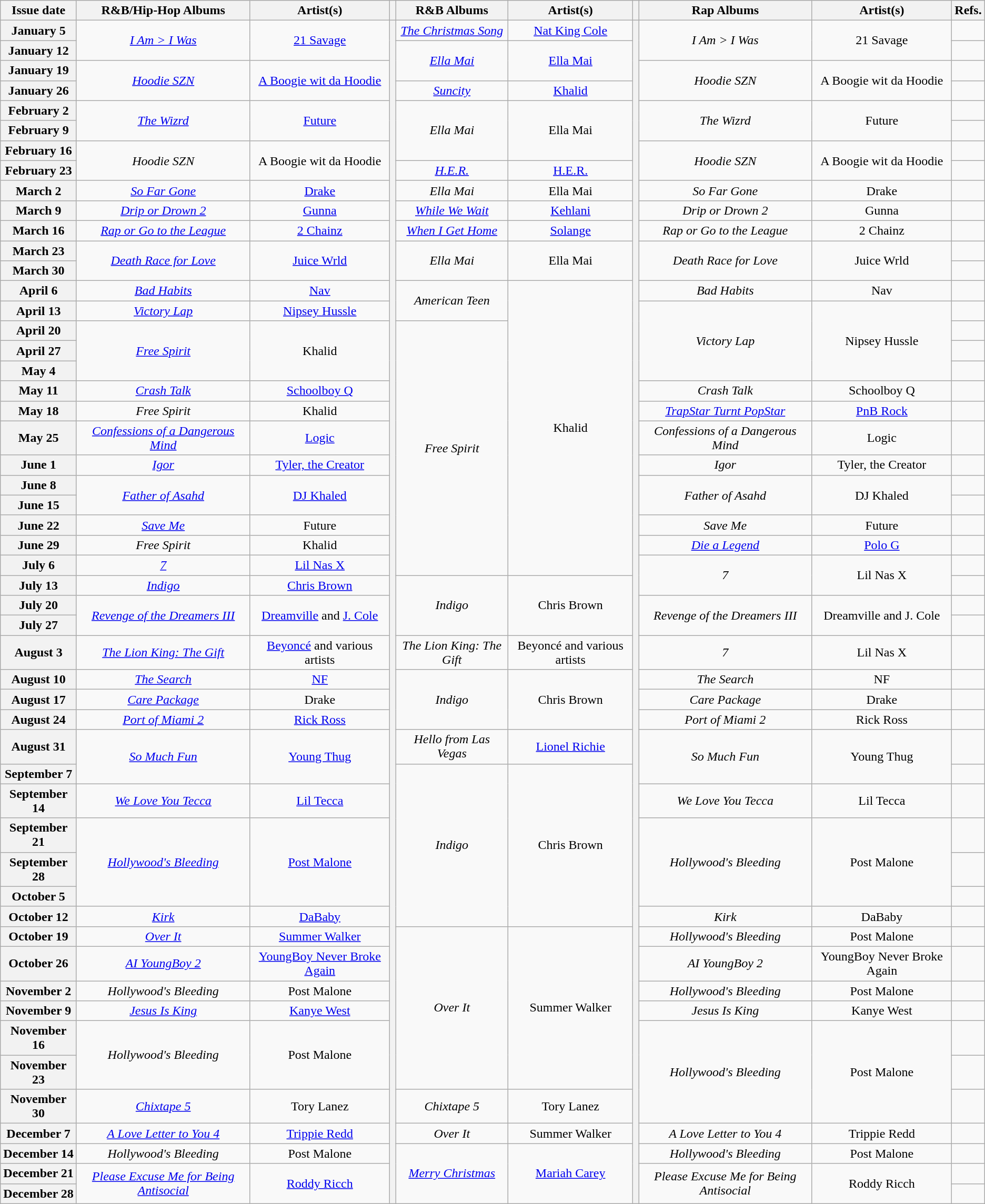<table class="wikitable plainrowheaders" style="text-align:center;">
<tr>
<th>Issue date</th>
<th>R&B/Hip-Hop Albums</th>
<th>Artist(s)</th>
<th></th>
<th>R&B Albums</th>
<th>Artist(s)</th>
<th></th>
<th>Rap Albums</th>
<th>Artist(s)</th>
<th>Refs.</th>
</tr>
<tr>
<th scope="row">January 5</th>
<td rowspan="2"><em><a href='#'>I Am > I Was</a></em></td>
<td rowspan="2"><a href='#'>21 Savage</a></td>
<th rowspan="53"></th>
<td><em><a href='#'>The Christmas Song</a></em></td>
<td><a href='#'>Nat King Cole</a></td>
<th rowspan="53"></th>
<td rowspan="2"><em>I Am > I Was</em></td>
<td rowspan="2">21 Savage</td>
<td></td>
</tr>
<tr>
<th scope="row">January 12</th>
<td rowspan="2"><em><a href='#'>Ella Mai</a></em></td>
<td rowspan="2"><a href='#'>Ella Mai</a></td>
<td></td>
</tr>
<tr>
<th scope="row">January 19</th>
<td rowspan="2"><em><a href='#'>Hoodie SZN</a></em></td>
<td rowspan="2"><a href='#'>A Boogie wit da Hoodie</a></td>
<td rowspan="2"><em>Hoodie SZN</em></td>
<td rowspan="2">A Boogie wit da Hoodie</td>
<td></td>
</tr>
<tr>
<th scope="row">January 26</th>
<td><em><a href='#'>Suncity</a></em></td>
<td><a href='#'>Khalid</a></td>
<td></td>
</tr>
<tr>
<th scope="row">February 2</th>
<td rowspan="2"><em><a href='#'>The Wizrd</a></em></td>
<td rowspan="2"><a href='#'>Future</a></td>
<td rowspan="3"><em>Ella Mai</em></td>
<td rowspan="3">Ella Mai</td>
<td rowspan="2"><em>The Wizrd</em></td>
<td rowspan="2">Future</td>
<td></td>
</tr>
<tr>
<th scope="row">February 9</th>
<td></td>
</tr>
<tr>
<th scope="row">February 16</th>
<td rowspan="2"><em>Hoodie SZN</em></td>
<td rowspan="2">A Boogie wit da Hoodie</td>
<td rowspan="2"><em>Hoodie SZN</em></td>
<td rowspan="2">A Boogie wit da Hoodie</td>
<td></td>
</tr>
<tr>
<th scope="row">February 23</th>
<td><em><a href='#'>H.E.R.</a></em></td>
<td><a href='#'>H.E.R.</a></td>
<td></td>
</tr>
<tr>
<th scope="row">March 2</th>
<td><em><a href='#'>So Far Gone</a></em></td>
<td><a href='#'>Drake</a></td>
<td><em>Ella Mai</em></td>
<td>Ella Mai</td>
<td><em>So Far Gone</em></td>
<td>Drake</td>
<td></td>
</tr>
<tr>
<th scope="row">March 9</th>
<td><em><a href='#'>Drip or Drown 2</a></em></td>
<td><a href='#'>Gunna</a></td>
<td><em><a href='#'>While We Wait</a></em></td>
<td><a href='#'>Kehlani</a></td>
<td><em>Drip or Drown 2</em></td>
<td>Gunna</td>
<td></td>
</tr>
<tr>
<th scope="row">March 16</th>
<td><em><a href='#'>Rap or Go to the League</a></em></td>
<td><a href='#'>2 Chainz</a></td>
<td><em><a href='#'>When I Get Home</a></em></td>
<td><a href='#'>Solange</a></td>
<td><em>Rap or Go to the League</em></td>
<td>2 Chainz</td>
<td></td>
</tr>
<tr>
<th scope="row">March 23</th>
<td rowspan="2"><em><a href='#'>Death Race for Love</a></em></td>
<td rowspan="2"><a href='#'>Juice Wrld</a></td>
<td rowspan="2"><em>Ella Mai</em></td>
<td rowspan="2">Ella Mai</td>
<td rowspan="2"><em>Death Race for Love</em></td>
<td rowspan="2">Juice Wrld</td>
<td></td>
</tr>
<tr>
<th scope="row">March 30</th>
<td></td>
</tr>
<tr>
<th scope="row">April 6</th>
<td><em><a href='#'>Bad Habits</a></em></td>
<td><a href='#'>Nav</a></td>
<td rowspan="2"><em>American Teen</em></td>
<td rowspan="14">Khalid</td>
<td><em>Bad Habits</em></td>
<td>Nav</td>
<td></td>
</tr>
<tr>
<th scope="row">April 13</th>
<td><em><a href='#'>Victory Lap</a></em></td>
<td><a href='#'>Nipsey Hussle</a></td>
<td rowspan="4"><em>Victory Lap</em></td>
<td rowspan="4">Nipsey Hussle</td>
<td></td>
</tr>
<tr>
<th scope="row">April 20</th>
<td rowspan="3"><em><a href='#'>Free Spirit</a></em></td>
<td rowspan="3">Khalid</td>
<td rowspan="12"><em>Free Spirit</em></td>
<td></td>
</tr>
<tr>
<th scope="row">April 27</th>
<td></td>
</tr>
<tr>
<th scope="row">May 4</th>
<td></td>
</tr>
<tr>
<th scope="row">May 11</th>
<td><em><a href='#'>Crash Talk</a></em></td>
<td><a href='#'>Schoolboy Q</a></td>
<td><em>Crash Talk</em></td>
<td>Schoolboy Q</td>
<td></td>
</tr>
<tr>
<th scope="row">May 18</th>
<td><em>Free Spirit</em></td>
<td>Khalid</td>
<td><em><a href='#'>TrapStar Turnt PopStar</a></em></td>
<td><a href='#'>PnB Rock</a></td>
<td></td>
</tr>
<tr>
<th scope="row">May 25</th>
<td><em><a href='#'>Confessions of a Dangerous Mind</a></em></td>
<td><a href='#'>Logic</a></td>
<td><em>Confessions of a Dangerous Mind</em></td>
<td>Logic</td>
<td></td>
</tr>
<tr>
<th scope="row">June 1</th>
<td><em><a href='#'>Igor</a></em></td>
<td><a href='#'>Tyler, the Creator</a></td>
<td><em>Igor</em></td>
<td>Tyler, the Creator</td>
<td></td>
</tr>
<tr>
<th scope="row">June 8</th>
<td rowspan="2"><em><a href='#'>Father of Asahd</a></em></td>
<td rowspan="2"><a href='#'>DJ Khaled</a></td>
<td rowspan="2"><em>Father of Asahd</em></td>
<td rowspan="2">DJ Khaled</td>
<td></td>
</tr>
<tr>
<th scope="row">June 15</th>
<td></td>
</tr>
<tr>
<th scope="row">June 22</th>
<td><em><a href='#'>Save Me</a></em></td>
<td>Future</td>
<td><em>Save Me</em></td>
<td>Future</td>
<td></td>
</tr>
<tr>
<th scope="row">June 29</th>
<td><em>Free Spirit</em></td>
<td>Khalid</td>
<td><em><a href='#'>Die a Legend</a></em></td>
<td><a href='#'>Polo G</a></td>
<td></td>
</tr>
<tr>
<th scope="row">July 6</th>
<td><em><a href='#'>7</a></em></td>
<td><a href='#'>Lil Nas X</a></td>
<td rowspan="2"><em>7</em></td>
<td rowspan="2">Lil Nas X</td>
<td></td>
</tr>
<tr>
<th scope="row">July 13</th>
<td><em><a href='#'>Indigo</a></em></td>
<td><a href='#'>Chris Brown</a></td>
<td rowspan="3"><em>Indigo</em></td>
<td rowspan="3">Chris Brown</td>
<td></td>
</tr>
<tr>
<th scope="row">July 20</th>
<td rowspan="2"><em><a href='#'>Revenge of the Dreamers III</a></em></td>
<td rowspan="2"><a href='#'>Dreamville</a> and <a href='#'>J. Cole</a></td>
<td rowspan="2"><em>Revenge of the Dreamers III</em></td>
<td rowspan="2">Dreamville and J. Cole</td>
<td></td>
</tr>
<tr>
<th scope="row">July 27</th>
<td></td>
</tr>
<tr>
<th scope="row">August 3</th>
<td><em><a href='#'>The Lion King: The Gift</a></em></td>
<td><a href='#'>Beyoncé</a> and various artists</td>
<td><em>The Lion King: The Gift</em></td>
<td>Beyoncé and various artists</td>
<td><em>7</em></td>
<td>Lil Nas X</td>
<td></td>
</tr>
<tr>
<th scope="row">August 10</th>
<td><em><a href='#'>The Search</a></em></td>
<td><a href='#'>NF</a></td>
<td rowspan="3"><em>Indigo</em></td>
<td rowspan="3">Chris Brown</td>
<td><em>The Search</em></td>
<td>NF</td>
<td></td>
</tr>
<tr>
<th scope="row">August 17</th>
<td><em><a href='#'>Care Package</a></em></td>
<td>Drake</td>
<td><em>Care Package</em></td>
<td>Drake</td>
<td></td>
</tr>
<tr>
<th scope="row">August 24</th>
<td><em><a href='#'>Port of Miami 2</a></em></td>
<td><a href='#'>Rick Ross</a></td>
<td><em>Port of Miami 2</em></td>
<td>Rick Ross</td>
<td></td>
</tr>
<tr>
<th scope="row">August 31</th>
<td rowspan="2"><em><a href='#'>So Much Fun</a></em></td>
<td rowspan="2"><a href='#'>Young Thug</a></td>
<td><em>Hello from Las Vegas</em></td>
<td><a href='#'>Lionel Richie</a></td>
<td rowspan="2"><em>So Much Fun</em></td>
<td rowspan="2">Young Thug</td>
<td></td>
</tr>
<tr>
<th scope="row">September 7</th>
<td rowspan="6"><em>Indigo</em></td>
<td rowspan="6">Chris Brown</td>
<td></td>
</tr>
<tr>
<th scope="row">September 14</th>
<td><em><a href='#'>We Love You Tecca</a></em></td>
<td><a href='#'>Lil Tecca</a></td>
<td><em>We Love You Tecca</em></td>
<td>Lil Tecca</td>
<td></td>
</tr>
<tr>
<th scope="row">September 21</th>
<td rowspan="3"><em><a href='#'>Hollywood's Bleeding</a></em></td>
<td rowspan="3"><a href='#'>Post Malone</a></td>
<td rowspan="3"><em>Hollywood's Bleeding</em></td>
<td rowspan="3">Post Malone</td>
<td></td>
</tr>
<tr>
<th scope="row">September 28</th>
<td></td>
</tr>
<tr>
<th scope="row">October 5</th>
<td></td>
</tr>
<tr>
<th scope="row">October 12</th>
<td><em><a href='#'>Kirk</a></em></td>
<td><a href='#'>DaBaby</a></td>
<td><em>Kirk</em></td>
<td>DaBaby</td>
<td></td>
</tr>
<tr>
<th scope="row">October 19</th>
<td><em><a href='#'>Over It</a></em></td>
<td><a href='#'>Summer Walker</a></td>
<td rowspan="6"><em>Over It</em></td>
<td rowspan="6">Summer Walker</td>
<td><em>Hollywood's Bleeding</em></td>
<td>Post Malone</td>
<td></td>
</tr>
<tr>
<th scope="row">October 26</th>
<td><em><a href='#'>AI YoungBoy 2</a></em></td>
<td><a href='#'>YoungBoy Never Broke Again</a></td>
<td><em>AI YoungBoy 2</em></td>
<td>YoungBoy Never Broke Again</td>
<td></td>
</tr>
<tr>
<th scope="row">November 2</th>
<td><em>Hollywood's Bleeding</em></td>
<td>Post Malone</td>
<td><em>Hollywood's Bleeding</em></td>
<td>Post Malone</td>
<td></td>
</tr>
<tr>
<th scope="row">November 9</th>
<td><em><a href='#'>Jesus Is King</a></em></td>
<td><a href='#'>Kanye West</a></td>
<td><em>Jesus Is King</em></td>
<td>Kanye West</td>
<td></td>
</tr>
<tr>
<th scope="row">November 16</th>
<td rowspan="2"><em>Hollywood's Bleeding</em></td>
<td rowspan="2">Post Malone</td>
<td rowspan="3"><em>Hollywood's Bleeding</em></td>
<td rowspan="3">Post Malone</td>
<td></td>
</tr>
<tr>
<th scope="row">November 23</th>
<td></td>
</tr>
<tr>
<th scope="row">November 30</th>
<td><em><a href='#'>Chixtape 5</a></em></td>
<td>Tory Lanez</td>
<td><em>Chixtape 5</em></td>
<td>Tory Lanez</td>
<td></td>
</tr>
<tr>
<th scope="row">December 7</th>
<td><em><a href='#'>A Love Letter to You 4</a></em></td>
<td><a href='#'>Trippie Redd</a></td>
<td><em>Over It</em></td>
<td>Summer Walker</td>
<td><em>A Love Letter to You 4</em></td>
<td>Trippie Redd</td>
<td></td>
</tr>
<tr>
<th scope="row">December 14</th>
<td><em>Hollywood's Bleeding</em></td>
<td>Post Malone</td>
<td rowspan="3"><em><a href='#'>Merry Christmas</a></em></td>
<td rowspan="3"><a href='#'>Mariah Carey</a></td>
<td><em>Hollywood's Bleeding</em></td>
<td>Post Malone</td>
<td></td>
</tr>
<tr>
<th scope="row">December 21</th>
<td rowspan="2"><em><a href='#'>Please Excuse Me for Being Antisocial</a></em></td>
<td rowspan="2"><a href='#'>Roddy Ricch</a></td>
<td rowspan="2"><em>Please Excuse Me for Being Antisocial</em></td>
<td rowspan="2">Roddy Ricch</td>
<td></td>
</tr>
<tr>
<th scope="row">December 28</th>
<td></td>
</tr>
</table>
